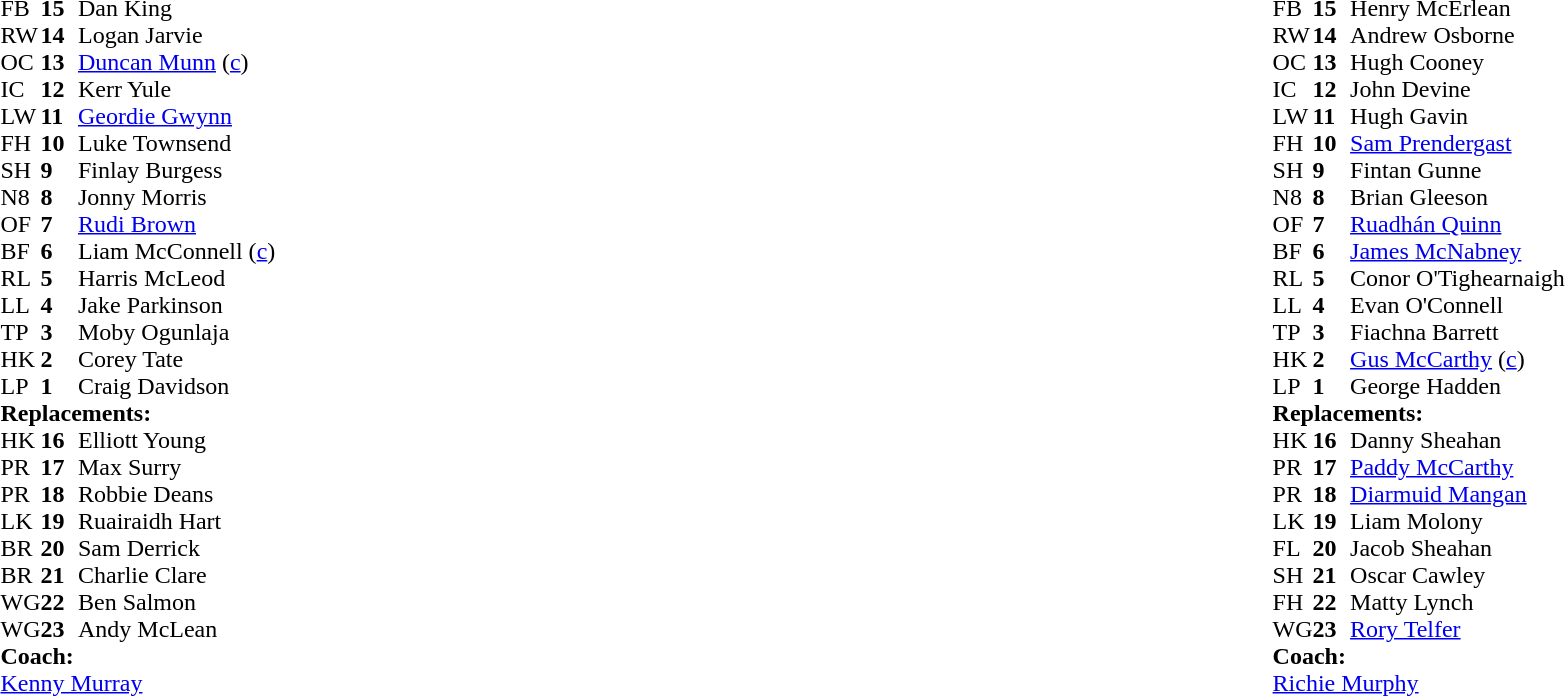<table style="width:100%">
<tr>
<td style="vertical-align:top; width:50%"><br><table cellspacing="0" cellpadding="0">
<tr>
<th width="25"></th>
<th width="25"></th>
</tr>
<tr>
<td>FB</td>
<td><strong>15</strong></td>
<td>Dan King</td>
<td></td>
<td></td>
</tr>
<tr>
<td>RW</td>
<td><strong>14</strong></td>
<td>Logan Jarvie</td>
<td></td>
<td></td>
</tr>
<tr>
<td>OC</td>
<td><strong>13</strong></td>
<td><a href='#'>Duncan Munn</a> (<a href='#'>c</a>)</td>
<td></td>
<td></td>
</tr>
<tr>
<td>IC</td>
<td><strong>12</strong></td>
<td>Kerr Yule</td>
</tr>
<tr>
<td>LW</td>
<td><strong>11</strong></td>
<td><a href='#'>Geordie Gwynn</a></td>
</tr>
<tr>
<td>FH</td>
<td><strong>10</strong></td>
<td>Luke Townsend</td>
</tr>
<tr>
<td>SH</td>
<td><strong>9</strong></td>
<td>Finlay Burgess</td>
<td></td>
<td></td>
</tr>
<tr>
<td>N8</td>
<td><strong>8</strong></td>
<td>Jonny Morris</td>
<td></td>
<td></td>
</tr>
<tr>
<td>OF</td>
<td><strong>7</strong></td>
<td><a href='#'>Rudi Brown</a></td>
</tr>
<tr>
<td>BF</td>
<td><strong>6</strong></td>
<td>Liam McConnell (<a href='#'>c</a>)</td>
</tr>
<tr>
<td>RL</td>
<td><strong>5</strong></td>
<td>Harris McLeod</td>
<td></td>
<td></td>
</tr>
<tr>
<td>LL</td>
<td><strong>4</strong></td>
<td>Jake Parkinson</td>
</tr>
<tr>
<td>TP</td>
<td><strong>3</strong></td>
<td>Moby Ogunlaja</td>
<td></td>
<td></td>
</tr>
<tr>
<td>HK</td>
<td><strong>2</strong></td>
<td>Corey Tate</td>
<td></td>
<td></td>
</tr>
<tr>
<td>LP</td>
<td><strong>1</strong></td>
<td>Craig Davidson</td>
<td></td>
<td></td>
</tr>
<tr>
<td colspan="3"><strong>Replacements:</strong></td>
</tr>
<tr>
<td>HK</td>
<td><strong>16</strong></td>
<td>Elliott Young</td>
<td></td>
<td></td>
</tr>
<tr>
<td>PR</td>
<td><strong>17</strong></td>
<td>Max Surry</td>
<td></td>
<td></td>
</tr>
<tr>
<td>PR</td>
<td><strong>18</strong></td>
<td>Robbie Deans</td>
<td></td>
<td></td>
</tr>
<tr>
<td>LK</td>
<td><strong>19</strong></td>
<td>Ruairaidh Hart</td>
<td></td>
<td></td>
</tr>
<tr>
<td>BR</td>
<td><strong>20</strong></td>
<td>Sam Derrick</td>
<td></td>
<td></td>
</tr>
<tr>
<td>BR</td>
<td><strong>21</strong></td>
<td>Charlie Clare</td>
<td></td>
<td></td>
</tr>
<tr>
<td>WG</td>
<td><strong>22</strong></td>
<td>Ben Salmon</td>
<td></td>
<td></td>
</tr>
<tr>
<td>WG</td>
<td><strong>23</strong></td>
<td>Andy McLean</td>
<td></td>
<td></td>
</tr>
<tr>
<td colspan="3"><strong>Coach:</strong></td>
</tr>
<tr>
<td colspan="3"><a href='#'>Kenny Murray</a></td>
</tr>
</table>
</td>
<td style="vertical-align:top"></td>
<td style="vertical-align:top; width:50%"><br><table cellspacing="0" cellpadding="0" style="margin:auto">
<tr>
<th width="25"></th>
<th width="25"></th>
</tr>
<tr>
<td>FB</td>
<td><strong>15</strong></td>
<td>Henry McErlean</td>
</tr>
<tr>
<td>RW</td>
<td><strong>14</strong></td>
<td>Andrew Osborne</td>
</tr>
<tr>
<td>OC</td>
<td><strong>13</strong></td>
<td>Hugh Cooney</td>
<td></td>
<td></td>
</tr>
<tr>
<td>IC</td>
<td><strong>12</strong></td>
<td>John Devine</td>
</tr>
<tr>
<td>LW</td>
<td><strong>11</strong></td>
<td>Hugh Gavin</td>
</tr>
<tr>
<td>FH</td>
<td><strong>10</strong></td>
<td><a href='#'>Sam Prendergast</a></td>
<td></td>
<td></td>
</tr>
<tr>
<td>SH</td>
<td><strong>9</strong></td>
<td>Fintan Gunne</td>
<td></td>
<td></td>
</tr>
<tr>
<td>N8</td>
<td><strong>8</strong></td>
<td>Brian Gleeson</td>
<td></td>
<td></td>
</tr>
<tr>
<td>OF</td>
<td><strong>7</strong></td>
<td><a href='#'>Ruadhán Quinn</a></td>
</tr>
<tr>
<td>BF</td>
<td><strong>6</strong></td>
<td><a href='#'>James McNabney</a></td>
</tr>
<tr>
<td>RL</td>
<td><strong>5</strong></td>
<td>Conor O'Tighearnaigh</td>
<td></td>
<td> </td>
</tr>
<tr>
<td>LL</td>
<td><strong>4</strong></td>
<td>Evan O'Connell</td>
<td></td>
<td></td>
</tr>
<tr>
<td>TP</td>
<td><strong>3</strong></td>
<td>Fiachna Barrett</td>
<td></td>
<td></td>
</tr>
<tr>
<td>HK</td>
<td><strong>2</strong></td>
<td><a href='#'>Gus McCarthy</a> (<a href='#'>c</a>)</td>
<td></td>
<td></td>
</tr>
<tr>
<td>LP</td>
<td><strong>1</strong></td>
<td>George Hadden</td>
<td></td>
<td></td>
</tr>
<tr>
<td colspan="3"><strong>Replacements:</strong></td>
</tr>
<tr>
<td>HK</td>
<td><strong>16</strong></td>
<td>Danny Sheahan</td>
<td></td>
<td></td>
</tr>
<tr>
<td>PR</td>
<td><strong>17</strong></td>
<td><a href='#'>Paddy McCarthy</a></td>
<td></td>
<td></td>
</tr>
<tr>
<td>PR</td>
<td><strong>18</strong></td>
<td><a href='#'>Diarmuid Mangan</a></td>
<td></td>
<td></td>
</tr>
<tr>
<td>LK</td>
<td><strong>19</strong></td>
<td>Liam Molony</td>
<td></td>
<td></td>
</tr>
<tr>
<td>FL</td>
<td><strong>20</strong></td>
<td>Jacob Sheahan</td>
<td></td>
<td></td>
</tr>
<tr>
<td>SH</td>
<td><strong>21</strong></td>
<td>Oscar Cawley</td>
<td></td>
<td></td>
</tr>
<tr>
<td>FH</td>
<td><strong>22</strong></td>
<td>Matty Lynch</td>
<td></td>
<td></td>
</tr>
<tr>
<td>WG</td>
<td><strong>23</strong></td>
<td><a href='#'>Rory Telfer</a></td>
<td></td>
<td></td>
</tr>
<tr>
<td colspan="3"><strong>Coach:</strong></td>
</tr>
<tr>
<td colspan="3"><a href='#'>Richie Murphy</a></td>
</tr>
</table>
</td>
</tr>
</table>
